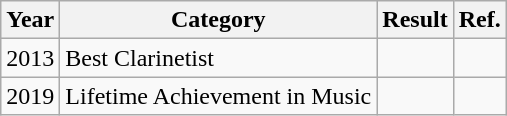<table class="wikitable">
<tr>
<th>Year</th>
<th>Category</th>
<th>Result</th>
<th>Ref.</th>
</tr>
<tr>
<td>2013</td>
<td>Best Clarinetist</td>
<td></td>
<td></td>
</tr>
<tr>
<td>2019</td>
<td>Lifetime Achievement in Music</td>
<td></td>
<td></td>
</tr>
</table>
